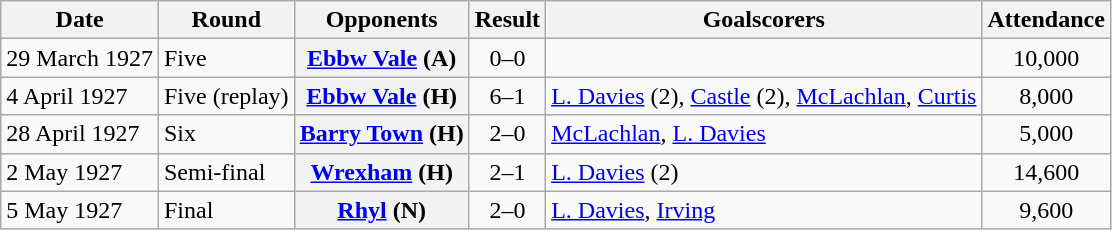<table class="wikitable plainrowheaders sortable">
<tr>
<th scope=col>Date</th>
<th scope=col>Round</th>
<th scope=col>Opponents</th>
<th scope=col>Result</th>
<th scope=col class=unsortable>Goalscorers</th>
<th scope=col>Attendance</th>
</tr>
<tr>
<td>29 March 1927</td>
<td>Five</td>
<th scope=row><a href='#'>Ebbw Vale</a> (A)</th>
<td align=center>0–0</td>
<td></td>
<td align=center>10,000</td>
</tr>
<tr>
<td>4 April 1927</td>
<td>Five (replay)</td>
<th scope=row><a href='#'>Ebbw Vale</a> (H)</th>
<td align=center>6–1</td>
<td><a href='#'>L. Davies</a> (2), <a href='#'>Castle</a> (2), <a href='#'>McLachlan</a>, <a href='#'>Curtis</a></td>
<td align=center>8,000</td>
</tr>
<tr>
<td>28 April 1927</td>
<td>Six</td>
<th scope=row><a href='#'>Barry Town</a> (H)</th>
<td align=center>2–0</td>
<td><a href='#'>McLachlan</a>, <a href='#'>L. Davies</a></td>
<td align=center>5,000</td>
</tr>
<tr>
<td>2 May 1927</td>
<td>Semi-final</td>
<th scope=row><a href='#'>Wrexham</a> (H)</th>
<td align=center>2–1</td>
<td><a href='#'>L. Davies</a> (2)</td>
<td align=center>14,600</td>
</tr>
<tr>
<td>5 May 1927</td>
<td>Final</td>
<th scope=row><a href='#'>Rhyl</a> (N)</th>
<td align=center>2–0</td>
<td><a href='#'>L. Davies</a>, <a href='#'>Irving</a></td>
<td align=center>9,600</td>
</tr>
</table>
